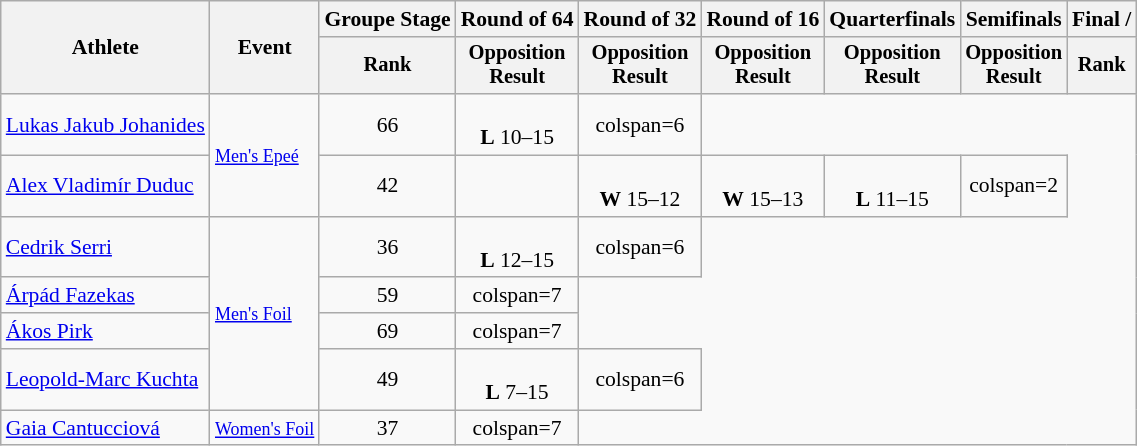<table class=wikitable style="font-size:90%">
<tr>
<th rowspan="2">Athlete</th>
<th rowspan="2">Event</th>
<th>Groupe Stage</th>
<th>Round of 64</th>
<th>Round of 32</th>
<th>Round of 16</th>
<th>Quarterfinals</th>
<th>Semifinals</th>
<th colspan="2">Final / </th>
</tr>
<tr style="font-size:95%">
<th>Rank</th>
<th>Opposition<br>Result</th>
<th>Opposition<br>Result</th>
<th>Opposition<br>Result</th>
<th>Opposition<br>Result</th>
<th>Opposition<br>Result</th>
<th>Rank</th>
</tr>
<tr align=center>
<td align=left><a href='#'>Lukas Jakub Johanides</a></td>
<td align=left rowspan=2><a href='#'><small>Men's Epeé</small></a></td>
<td>66</td>
<td><br><strong>L</strong> 10–15</td>
<td>colspan=6 </td>
</tr>
<tr align=center>
<td align=left><a href='#'>Alex Vladimír Duduc</a></td>
<td>42</td>
<td></td>
<td><br><strong>W</strong> 15–12</td>
<td><br><strong>W</strong> 15–13</td>
<td><br><strong>L</strong> 11–15</td>
<td>colspan=2 </td>
</tr>
<tr align=center>
<td align=left><a href='#'>Cedrik Serri</a></td>
<td align=left rowspan=4><a href='#'><small>Men's Foil</small></a></td>
<td>36</td>
<td><br><strong>L</strong> 12–15</td>
<td>colspan=6 </td>
</tr>
<tr align=center>
<td align=left><a href='#'>Árpád Fazekas</a></td>
<td>59</td>
<td>colspan=7 </td>
</tr>
<tr align=center>
<td align=left><a href='#'>Ákos Pirk</a></td>
<td>69</td>
<td>colspan=7 </td>
</tr>
<tr align=center>
<td align=left><a href='#'>Leopold-Marc Kuchta</a></td>
<td>49</td>
<td><br><strong>L</strong> 7–15</td>
<td>colspan=6 </td>
</tr>
<tr align=center>
<td align=left><a href='#'>Gaia Cantucciová</a></td>
<td align=left rowspan=2><a href='#'><small>Women's Foil</small></a></td>
<td>37</td>
<td>colspan=7 </td>
</tr>
</table>
